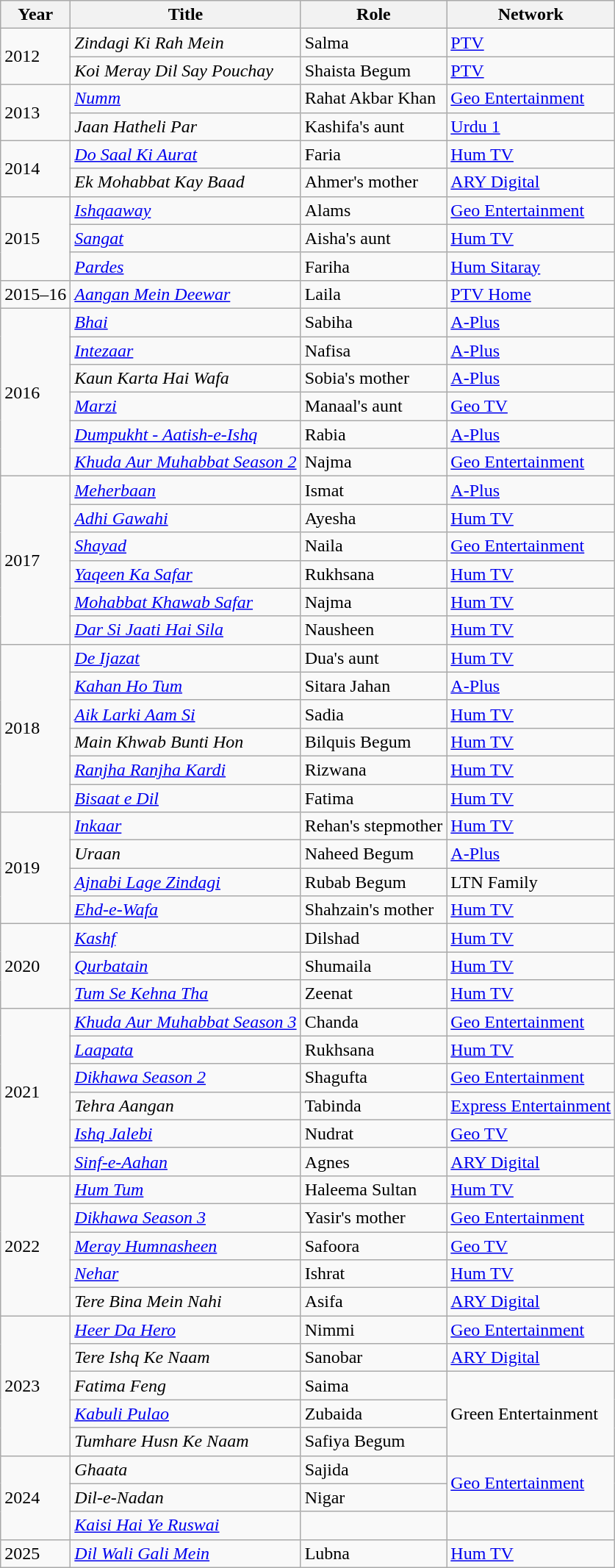<table class="wikitable sortable plainrowheaders">
<tr style="text-align:center;">
<th scope="col">Year</th>
<th scope="col">Title</th>
<th scope="col">Role</th>
<th scope="col">Network</th>
</tr>
<tr>
<td rowspan="2">2012</td>
<td><em>Zindagi Ki Rah Mein</em></td>
<td>Salma</td>
<td><a href='#'>PTV</a></td>
</tr>
<tr>
<td><em>Koi Meray Dil Say Pouchay</em></td>
<td>Shaista Begum</td>
<td><a href='#'>PTV</a></td>
</tr>
<tr>
<td rowspan="2">2013</td>
<td><em><a href='#'>Numm</a></em></td>
<td>Rahat Akbar Khan</td>
<td><a href='#'>Geo Entertainment</a></td>
</tr>
<tr>
<td><em>Jaan Hatheli Par</em></td>
<td>Kashifa's aunt</td>
<td><a href='#'>Urdu 1</a></td>
</tr>
<tr>
<td rowspan="2">2014</td>
<td><em><a href='#'>Do Saal Ki Aurat</a></em></td>
<td>Faria</td>
<td><a href='#'>Hum TV</a></td>
</tr>
<tr>
<td><em>Ek Mohabbat Kay Baad</em></td>
<td>Ahmer's mother</td>
<td><a href='#'>ARY Digital</a></td>
</tr>
<tr>
<td rowspan="3">2015</td>
<td><em><a href='#'>Ishqaaway</a></em></td>
<td>Alams</td>
<td><a href='#'>Geo Entertainment</a></td>
</tr>
<tr>
<td><em><a href='#'>Sangat</a></em></td>
<td>Aisha's aunt</td>
<td><a href='#'>Hum TV</a></td>
</tr>
<tr>
<td><em><a href='#'>Pardes</a></em></td>
<td>Fariha</td>
<td><a href='#'>Hum Sitaray</a></td>
</tr>
<tr>
<td>2015–16</td>
<td><em><a href='#'>Aangan Mein Deewar</a></em></td>
<td>Laila</td>
<td><a href='#'>PTV Home</a></td>
</tr>
<tr>
<td rowspan="6">2016</td>
<td><em><a href='#'>Bhai</a></em></td>
<td>Sabiha</td>
<td><a href='#'>A-Plus</a></td>
</tr>
<tr>
<td><em><a href='#'>Intezaar</a></em></td>
<td>Nafisa</td>
<td><a href='#'>A-Plus</a></td>
</tr>
<tr>
<td><em>Kaun Karta Hai Wafa</em></td>
<td>Sobia's mother</td>
<td><a href='#'>A-Plus</a></td>
</tr>
<tr>
<td><em><a href='#'>Marzi</a></em></td>
<td>Manaal's aunt</td>
<td><a href='#'>Geo TV</a></td>
</tr>
<tr>
<td><em><a href='#'>Dumpukht - Aatish-e-Ishq</a></em></td>
<td>Rabia</td>
<td><a href='#'>A-Plus</a></td>
</tr>
<tr>
<td><em><a href='#'>Khuda Aur Muhabbat Season 2</a></em></td>
<td>Najma</td>
<td><a href='#'>Geo Entertainment</a></td>
</tr>
<tr>
<td rowspan="6">2017</td>
<td><em><a href='#'>Meherbaan</a></em></td>
<td>Ismat</td>
<td><a href='#'>A-Plus</a></td>
</tr>
<tr>
<td><em><a href='#'>Adhi Gawahi</a></em></td>
<td>Ayesha</td>
<td><a href='#'>Hum TV</a></td>
</tr>
<tr>
<td><em><a href='#'>Shayad</a></em></td>
<td>Naila</td>
<td><a href='#'>Geo Entertainment</a></td>
</tr>
<tr>
<td><em><a href='#'>Yaqeen Ka Safar</a></em></td>
<td>Rukhsana</td>
<td><a href='#'>Hum TV</a></td>
</tr>
<tr>
<td><em><a href='#'>Mohabbat Khawab Safar</a></em></td>
<td>Najma</td>
<td><a href='#'>Hum TV</a></td>
</tr>
<tr>
<td><em><a href='#'>Dar Si Jaati Hai Sila</a></em></td>
<td>Nausheen</td>
<td><a href='#'>Hum TV</a></td>
</tr>
<tr>
<td rowspan="6">2018</td>
<td><em><a href='#'>De Ijazat</a></em></td>
<td>Dua's aunt</td>
<td><a href='#'>Hum TV</a></td>
</tr>
<tr>
<td><em><a href='#'>Kahan Ho Tum</a></em></td>
<td>Sitara Jahan</td>
<td><a href='#'>A-Plus</a></td>
</tr>
<tr>
<td><em><a href='#'>Aik Larki Aam Si</a></em></td>
<td>Sadia</td>
<td><a href='#'>Hum TV</a></td>
</tr>
<tr>
<td><em>Main Khwab Bunti Hon</em></td>
<td>Bilquis Begum</td>
<td><a href='#'>Hum TV</a></td>
</tr>
<tr>
<td><em><a href='#'>Ranjha Ranjha Kardi</a></em></td>
<td>Rizwana</td>
<td><a href='#'>Hum TV</a></td>
</tr>
<tr>
<td><em><a href='#'>Bisaat e Dil</a></em></td>
<td>Fatima</td>
<td><a href='#'>Hum TV</a></td>
</tr>
<tr>
<td rowspan="4">2019</td>
<td><em><a href='#'>Inkaar</a></em></td>
<td>Rehan's stepmother</td>
<td><a href='#'>Hum TV</a></td>
</tr>
<tr>
<td><em>Uraan</em></td>
<td>Naheed Begum</td>
<td><a href='#'>A-Plus</a></td>
</tr>
<tr>
<td><em><a href='#'>Ajnabi Lage Zindagi</a></em></td>
<td>Rubab Begum</td>
<td>LTN Family</td>
</tr>
<tr>
<td><em><a href='#'>Ehd-e-Wafa</a></em></td>
<td>Shahzain's mother</td>
<td><a href='#'>Hum TV</a></td>
</tr>
<tr>
<td rowspan="3">2020</td>
<td><em><a href='#'>Kashf</a></em></td>
<td>Dilshad</td>
<td><a href='#'>Hum TV</a></td>
</tr>
<tr>
<td><em><a href='#'>Qurbatain</a></em></td>
<td>Shumaila</td>
<td><a href='#'>Hum TV</a></td>
</tr>
<tr>
<td><em><a href='#'>Tum Se Kehna Tha</a></em></td>
<td>Zeenat</td>
<td><a href='#'>Hum TV</a></td>
</tr>
<tr>
<td rowspan="6">2021</td>
<td><em><a href='#'>Khuda Aur Muhabbat Season 3</a></em></td>
<td>Chanda</td>
<td><a href='#'>Geo Entertainment</a></td>
</tr>
<tr>
<td><em><a href='#'>Laapata</a></em></td>
<td>Rukhsana</td>
<td><a href='#'>Hum TV</a></td>
</tr>
<tr>
<td><em><a href='#'>Dikhawa Season 2</a></em></td>
<td>Shagufta</td>
<td><a href='#'>Geo Entertainment</a></td>
</tr>
<tr>
<td><em>Tehra Aangan</em></td>
<td>Tabinda</td>
<td><a href='#'>Express Entertainment</a></td>
</tr>
<tr>
<td><em><a href='#'>Ishq Jalebi</a></em></td>
<td>Nudrat</td>
<td><a href='#'>Geo TV</a></td>
</tr>
<tr>
<td><em><a href='#'>Sinf-e-Aahan</a></em></td>
<td>Agnes</td>
<td><a href='#'>ARY Digital</a></td>
</tr>
<tr>
<td rowspan="5">2022</td>
<td><em><a href='#'>Hum Tum</a></em></td>
<td>Haleema Sultan</td>
<td><a href='#'>Hum TV</a></td>
</tr>
<tr>
<td><em><a href='#'>Dikhawa Season 3</a></em></td>
<td>Yasir's mother</td>
<td><a href='#'>Geo Entertainment</a></td>
</tr>
<tr>
<td><em><a href='#'>Meray Humnasheen</a></em></td>
<td>Safoora</td>
<td><a href='#'>Geo TV</a></td>
</tr>
<tr>
<td><em><a href='#'>Nehar</a></em></td>
<td>Ishrat</td>
<td><a href='#'>Hum TV</a></td>
</tr>
<tr>
<td><em>Tere Bina Mein Nahi</em></td>
<td>Asifa</td>
<td><a href='#'>ARY Digital</a></td>
</tr>
<tr>
<td rowspan="5">2023</td>
<td><em><a href='#'>Heer Da Hero</a></em></td>
<td>Nimmi</td>
<td><a href='#'>Geo Entertainment</a></td>
</tr>
<tr>
<td><em>Tere Ishq Ke Naam</em></td>
<td>Sanobar</td>
<td><a href='#'>ARY Digital</a></td>
</tr>
<tr>
<td><em>Fatima Feng</em></td>
<td>Saima</td>
<td rowspan="3">Green Entertainment</td>
</tr>
<tr>
<td><em><a href='#'>Kabuli Pulao</a></em></td>
<td>Zubaida</td>
</tr>
<tr>
<td><em>Tumhare Husn Ke Naam</em></td>
<td>Safiya Begum</td>
</tr>
<tr>
<td rowspan="3">2024</td>
<td><em>Ghaata</em></td>
<td>Sajida</td>
<td rowspan="2"><a href='#'>Geo Entertainment</a></td>
</tr>
<tr>
<td><em>Dil-e-Nadan</em></td>
<td>Nigar</td>
</tr>
<tr>
<td><em><a href='#'>Kaisi Hai Ye Ruswai</a></em></td>
<td></td>
<td></td>
</tr>
<tr>
<td>2025</td>
<td><em><a href='#'>Dil Wali Gali Mein</a></em></td>
<td>Lubna</td>
<td><a href='#'>Hum TV</a></td>
</tr>
</table>
